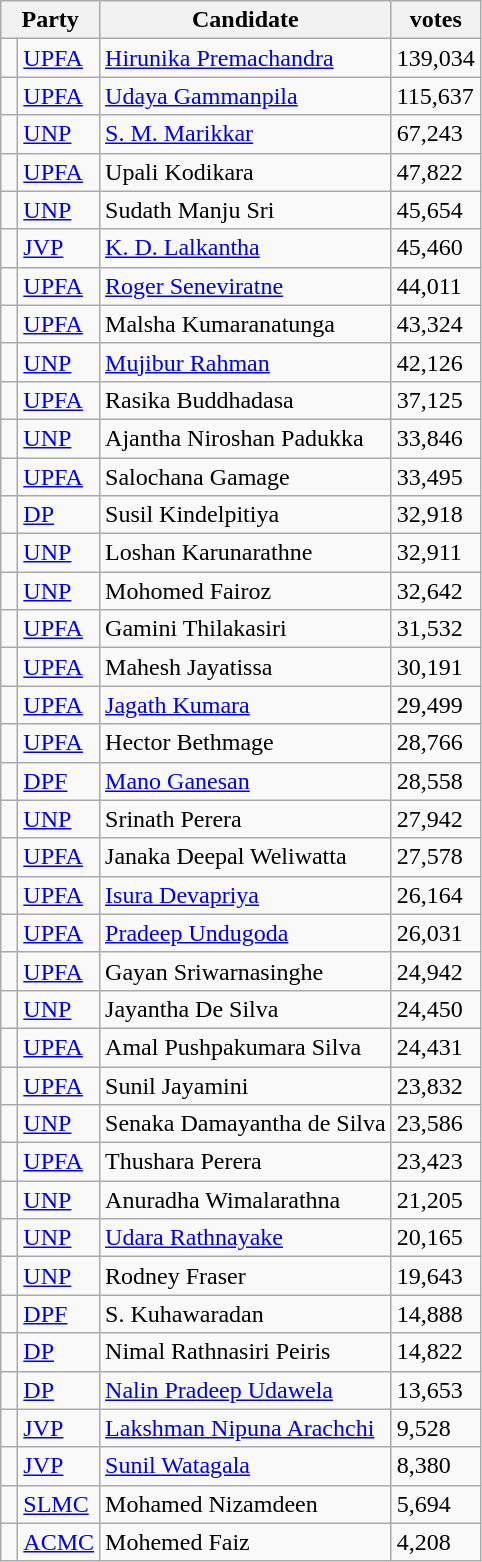<table class="wikitable sortable mw-collapsible">
<tr>
<th colspan="2">Party</th>
<th>Candidate</th>
<th>votes</th>
</tr>
<tr>
<td bgcolor=> </td>
<td align=left><a href='#'>UPFA</a></td>
<td><a href='#'>Hirunika Premachandra</a></td>
<td>139,034</td>
</tr>
<tr>
<td bgcolor=> </td>
<td align=left><a href='#'>UPFA</a></td>
<td><a href='#'>Udaya Gammanpila</a></td>
<td>115,637</td>
</tr>
<tr>
<td bgcolor=> </td>
<td align=left><a href='#'>UNP</a></td>
<td><a href='#'>S. M. Marikkar</a></td>
<td>67,243</td>
</tr>
<tr>
<td bgcolor=> </td>
<td align=left><a href='#'>UPFA</a></td>
<td>Upali Kodikara</td>
<td>47,822</td>
</tr>
<tr>
<td bgcolor=> </td>
<td align=left><a href='#'>UNP</a></td>
<td>Sudath Manju Sri</td>
<td>45,654</td>
</tr>
<tr>
<td bgcolor=> </td>
<td align=left><a href='#'>JVP</a></td>
<td><a href='#'>K. D. Lalkantha</a></td>
<td>45,460</td>
</tr>
<tr>
<td bgcolor=> </td>
<td align=left><a href='#'>UPFA</a></td>
<td><a href='#'>Roger Seneviratne</a></td>
<td>44,011</td>
</tr>
<tr>
<td bgcolor=> </td>
<td align=left><a href='#'>UPFA</a></td>
<td>Malsha Kumaranatunga</td>
<td>43,324</td>
</tr>
<tr>
<td bgcolor=> </td>
<td align=left><a href='#'>UNP</a></td>
<td><a href='#'>Mujibur Rahman</a></td>
<td>42,126</td>
</tr>
<tr>
<td bgcolor=> </td>
<td align=left><a href='#'>UPFA</a></td>
<td>Rasika Buddhadasa</td>
<td>37,125</td>
</tr>
<tr>
<td bgcolor=> </td>
<td align=left><a href='#'>UNP</a></td>
<td>Ajantha Niroshan Padukka</td>
<td>33,846</td>
</tr>
<tr>
<td bgcolor=> </td>
<td align=left><a href='#'>UPFA</a></td>
<td>Salochana Gamage</td>
<td>33,495</td>
</tr>
<tr>
<td bgcolor=> </td>
<td align=left><a href='#'>DP</a></td>
<td>Susil Kindelpitiya</td>
<td>32,918</td>
</tr>
<tr>
<td bgcolor=> </td>
<td align=left><a href='#'>UNP</a></td>
<td>Loshan Karunarathne</td>
<td>32,911</td>
</tr>
<tr>
<td bgcolor=> </td>
<td align=left><a href='#'>UNP</a></td>
<td>Mohomed Fairoz</td>
<td>32,642</td>
</tr>
<tr>
<td bgcolor=> </td>
<td align=left><a href='#'>UPFA</a></td>
<td>Gamini Thilakasiri</td>
<td>31,532</td>
</tr>
<tr>
<td bgcolor=> </td>
<td align=left><a href='#'>UPFA</a></td>
<td>Mahesh Jayatissa</td>
<td>30,191</td>
</tr>
<tr>
<td bgcolor=> </td>
<td align=left><a href='#'>UPFA</a></td>
<td><a href='#'>Jagath Kumara</a></td>
<td>29,499</td>
</tr>
<tr>
<td bgcolor=> </td>
<td align=left><a href='#'>UPFA</a></td>
<td>Hector Bethmage</td>
<td>28,766</td>
</tr>
<tr>
<td bgcolor=> </td>
<td align=left><a href='#'>DPF</a></td>
<td><a href='#'>Mano Ganesan</a></td>
<td>28,558</td>
</tr>
<tr>
<td bgcolor=> </td>
<td align=left><a href='#'>UNP</a></td>
<td>Srinath Perera</td>
<td>27,942</td>
</tr>
<tr>
<td bgcolor=> </td>
<td align=left><a href='#'>UPFA</a></td>
<td>Janaka Deepal Weliwatta</td>
<td>27,578</td>
</tr>
<tr>
<td bgcolor=> </td>
<td align=left><a href='#'>UPFA</a></td>
<td><a href='#'>Isura Devapriya</a></td>
<td>26,164</td>
</tr>
<tr>
<td bgcolor=> </td>
<td align=left><a href='#'>UPFA</a></td>
<td><a href='#'>Pradeep Undugoda</a></td>
<td>26,031</td>
</tr>
<tr>
<td bgcolor=> </td>
<td align=left><a href='#'>UPFA</a></td>
<td>Gayan Sriwarnasinghe</td>
<td>24,942</td>
</tr>
<tr>
<td bgcolor=> </td>
<td align=left><a href='#'>UNP</a></td>
<td>Jayantha De Silva</td>
<td>24,450</td>
</tr>
<tr>
<td bgcolor=> </td>
<td align=left><a href='#'>UPFA</a></td>
<td>Amal Pushpakumara Silva</td>
<td>24,431</td>
</tr>
<tr>
<td bgcolor=> </td>
<td align=left><a href='#'>UPFA</a></td>
<td>Sunil Jayamini</td>
<td>23,832</td>
</tr>
<tr>
<td bgcolor=> </td>
<td align=left><a href='#'>UNP</a></td>
<td>Senaka Damayantha de Silva</td>
<td>23,586</td>
</tr>
<tr>
<td bgcolor=> </td>
<td align=left><a href='#'>UPFA</a></td>
<td>Thushara Perera</td>
<td>23,423</td>
</tr>
<tr>
<td bgcolor=> </td>
<td align=left><a href='#'>UNP</a></td>
<td>Anuradha Wimalarathna</td>
<td>21,205</td>
</tr>
<tr>
<td bgcolor=> </td>
<td align=left><a href='#'>UNP</a></td>
<td><a href='#'>Udara Rathnayake</a></td>
<td>20,165</td>
</tr>
<tr>
<td bgcolor=> </td>
<td align=left><a href='#'>UNP</a></td>
<td>Rodney Fraser</td>
<td>19,643</td>
</tr>
<tr>
<td bgcolor=> </td>
<td align=left><a href='#'>DPF</a></td>
<td>S. Kuhawaradan</td>
<td>14,888</td>
</tr>
<tr>
<td bgcolor=> </td>
<td align=left><a href='#'>DP</a></td>
<td>Nimal Rathnasiri Peiris</td>
<td>14,822</td>
</tr>
<tr>
<td bgcolor=> </td>
<td align=left><a href='#'>DP</a></td>
<td><a href='#'>Nalin Pradeep Udawela</a></td>
<td>13,653</td>
</tr>
<tr>
<td bgcolor=> </td>
<td align=left><a href='#'>JVP</a></td>
<td><a href='#'>Lakshman Nipuna Arachchi</a></td>
<td>9,528</td>
</tr>
<tr>
<td bgcolor=> </td>
<td align=left><a href='#'>JVP</a></td>
<td><a href='#'>Sunil Watagala</a></td>
<td>8,380</td>
</tr>
<tr>
<td bgcolor=> </td>
<td align=left><a href='#'>SLMC</a></td>
<td>Mohamed Nizamdeen</td>
<td>5,694</td>
</tr>
<tr>
<td bgcolor=> </td>
<td align=left><a href='#'>ACMC</a></td>
<td>Mohemed Faiz</td>
<td>4,208</td>
</tr>
</table>
